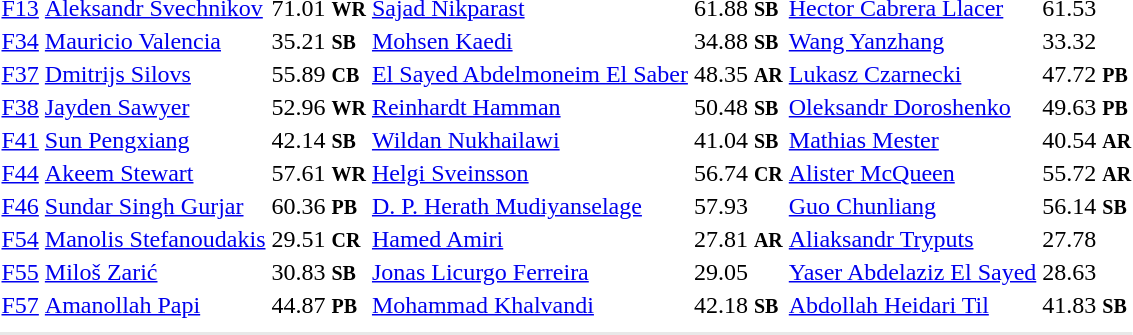<table>
<tr>
<td><a href='#'>F13</a></td>
<td><a href='#'>Aleksandr Svechnikov</a><br></td>
<td>71.01 <small><strong>WR</strong></small></td>
<td><a href='#'>Sajad Nikparast</a><br></td>
<td>61.88 <small><strong>SB</strong></small></td>
<td><a href='#'>Hector Cabrera Llacer</a><br></td>
<td>61.53</td>
</tr>
<tr>
<td><a href='#'>F34</a></td>
<td><a href='#'>Mauricio Valencia</a><br></td>
<td>35.21 <small><strong>SB</strong></small></td>
<td><a href='#'>Mohsen Kaedi</a><br></td>
<td>34.88 <small><strong>SB</strong></small></td>
<td><a href='#'>Wang Yanzhang</a><br></td>
<td>33.32</td>
</tr>
<tr>
<td><a href='#'>F37</a></td>
<td><a href='#'>Dmitrijs Silovs</a><br></td>
<td>55.89 <small><strong>CB</strong></small></td>
<td><a href='#'>El Sayed Abdelmoneim El Saber</a><br></td>
<td>48.35 <small><strong>AR</strong></small></td>
<td><a href='#'>Lukasz Czarnecki</a><br></td>
<td>47.72 <small><strong>PB</strong></small></td>
</tr>
<tr>
<td><a href='#'>F38</a></td>
<td><a href='#'>Jayden Sawyer</a><br></td>
<td>52.96 <small><strong>WR</strong></small></td>
<td><a href='#'>Reinhardt Hamman</a><br></td>
<td>50.48 <small><strong>SB</strong></small></td>
<td><a href='#'>Oleksandr Doroshenko</a><br></td>
<td>49.63 <small><strong>PB</strong></small></td>
</tr>
<tr>
<td><a href='#'>F41</a></td>
<td><a href='#'>Sun Pengxiang</a><br></td>
<td>42.14 <small><strong>SB</strong></small></td>
<td><a href='#'>Wildan Nukhailawi</a><br></td>
<td>41.04 <small><strong>SB</strong></small></td>
<td><a href='#'>Mathias Mester</a><br></td>
<td>40.54 <small><strong>AR</strong></small></td>
</tr>
<tr>
<td><a href='#'>F44</a></td>
<td><a href='#'>Akeem Stewart</a><br></td>
<td>57.61 <small><strong>WR</strong></small></td>
<td><a href='#'>Helgi Sveinsson</a><br></td>
<td>56.74 <small><strong>CR</strong></small></td>
<td><a href='#'>Alister McQueen</a><br></td>
<td>55.72 <small><strong>AR</strong></small></td>
</tr>
<tr>
<td><a href='#'>F46</a></td>
<td><a href='#'>Sundar Singh Gurjar</a><br></td>
<td>60.36 <small><strong>PB</strong></small></td>
<td><a href='#'>D. P. Herath Mudiyanselage</a><br></td>
<td>57.93</td>
<td><a href='#'>Guo Chunliang</a><br></td>
<td>56.14 <small><strong>SB</strong></small></td>
</tr>
<tr>
<td><a href='#'>F54</a></td>
<td><a href='#'>Manolis Stefanoudakis</a><br></td>
<td>29.51 <small><strong>CR</strong></small></td>
<td><a href='#'>Hamed Amiri</a><br></td>
<td>27.81 <small><strong>AR</strong></small></td>
<td><a href='#'>Aliaksandr Tryputs</a><br></td>
<td>27.78</td>
</tr>
<tr>
<td><a href='#'>F55</a></td>
<td><a href='#'>Miloš Zarić</a><br></td>
<td>30.83 <small><strong>SB</strong></small></td>
<td><a href='#'>Jonas Licurgo Ferreira</a><br></td>
<td>29.05</td>
<td><a href='#'>Yaser Abdelaziz El Sayed</a><br></td>
<td>28.63</td>
</tr>
<tr>
<td><a href='#'>F57</a></td>
<td><a href='#'>Amanollah Papi</a><br></td>
<td>44.87 <small><strong>PB</strong></small></td>
<td><a href='#'>Mohammad Khalvandi</a><br></td>
<td>42.18 <small><strong>SB</strong></small></td>
<td><a href='#'>Abdollah Heidari Til</a><br></td>
<td>41.83 <small><strong>SB</strong></small></td>
</tr>
<tr>
<td colspan=7></td>
</tr>
<tr>
</tr>
<tr bgcolor= e8e8e8>
<td colspan=7></td>
</tr>
</table>
